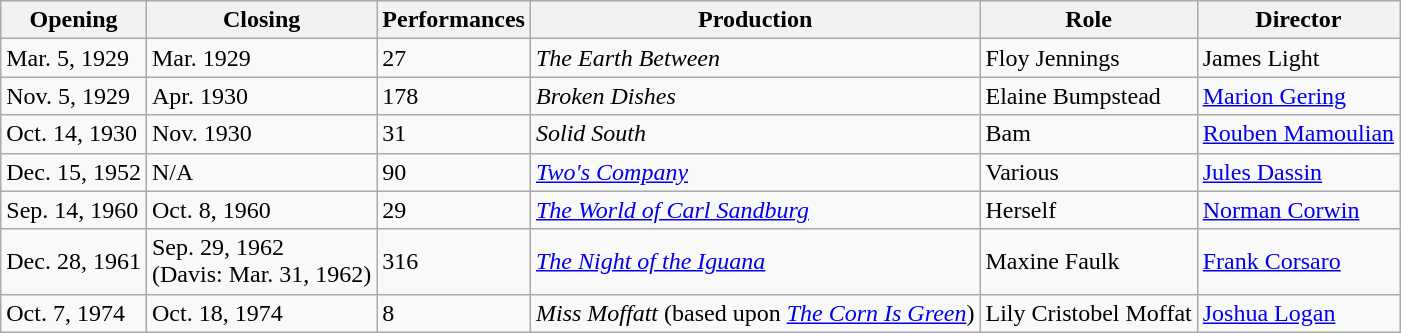<table class="wikitable sortable">
<tr>
<th>Opening</th>
<th>Closing</th>
<th>Performances</th>
<th>Production</th>
<th>Role</th>
<th>Director</th>
</tr>
<tr>
<td>Mar. 5, 1929</td>
<td>Mar. 1929</td>
<td>27</td>
<td data-sort-value="Earth Between, The"><em>The Earth Between</em></td>
<td>Floy Jennings </td>
<td>James Light</td>
</tr>
<tr>
<td>Nov. 5, 1929</td>
<td>Apr. 1930</td>
<td>178</td>
<td><em>Broken Dishes</em></td>
<td>Elaine Bumpstead</td>
<td><a href='#'>Marion Gering</a></td>
</tr>
<tr>
<td>Oct. 14, 1930</td>
<td>Nov. 1930</td>
<td>31</td>
<td><em>Solid South</em></td>
<td>Bam</td>
<td><a href='#'>Rouben Mamoulian</a></td>
</tr>
<tr>
<td>Dec. 15, 1952</td>
<td>N/A</td>
<td>90</td>
<td><em><a href='#'>Two's Company</a></em></td>
<td>Various</td>
<td><a href='#'>Jules Dassin</a></td>
</tr>
<tr>
<td>Sep. 14, 1960</td>
<td>Oct. 8, 1960</td>
<td>29</td>
<td data-sort-value="World of Carl Sandburg, The"><em><a href='#'>The World of Carl Sandburg</a></em></td>
<td>Herself</td>
<td><a href='#'>Norman Corwin</a></td>
</tr>
<tr>
<td>Dec. 28, 1961</td>
<td>Sep. 29, 1962<br>(Davis: Mar. 31, 1962)</td>
<td>316</td>
<td data-sort-value="Night of the Iguana, The"><em><a href='#'>The Night of the Iguana</a></em></td>
<td>Maxine Faulk</td>
<td><a href='#'>Frank Corsaro</a></td>
</tr>
<tr>
<td>Oct. 7, 1974</td>
<td>Oct. 18, 1974</td>
<td>8</td>
<td><em>Miss Moffatt</em> (based upon <em><a href='#'>The Corn Is Green</a></em>)</td>
<td>Lily Cristobel Moffat</td>
<td><a href='#'>Joshua Logan</a></td>
</tr>
</table>
